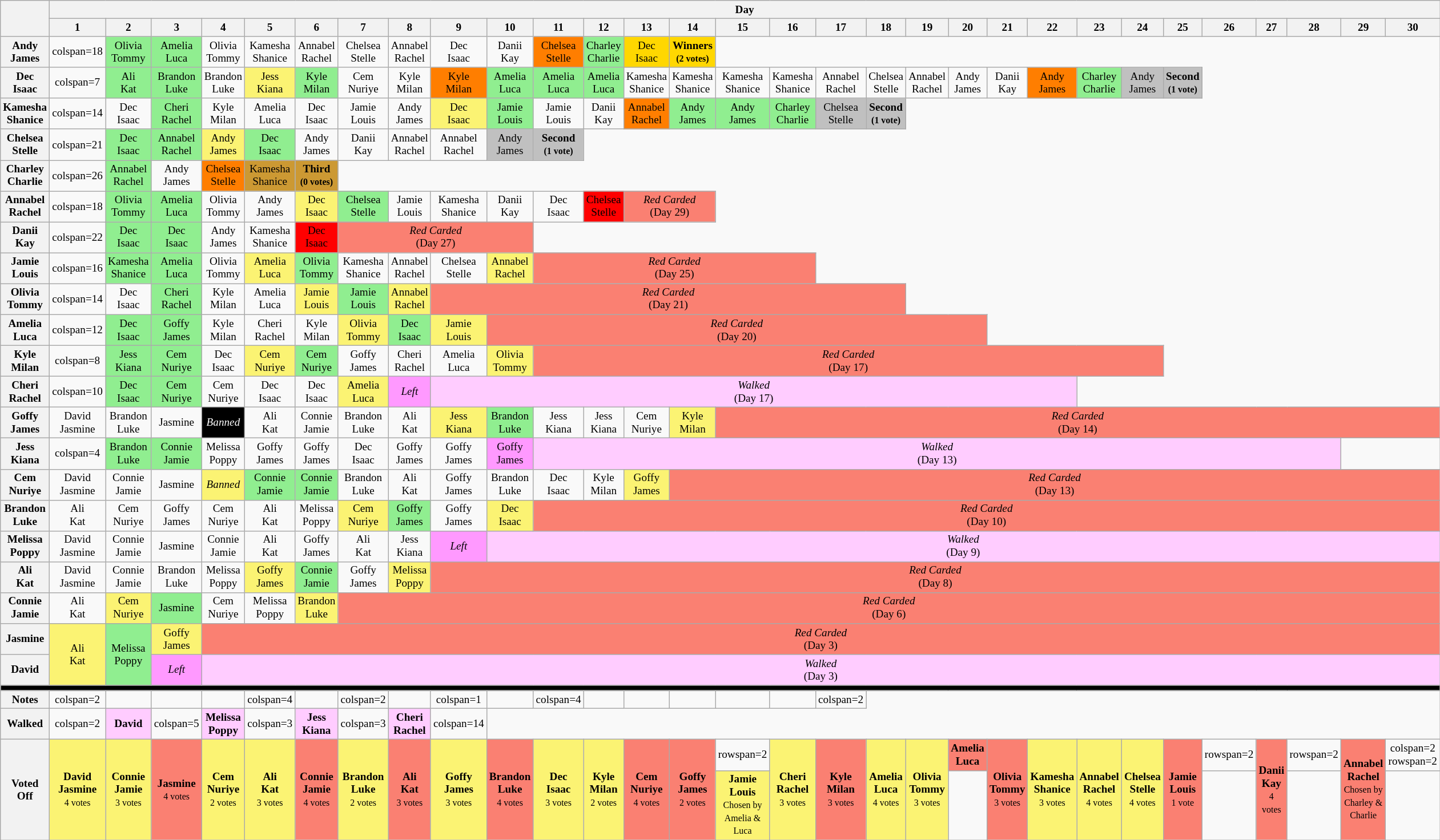<table class="wikitable" style="text-align:center; font-size:80%; line-height:15px;">
<tr>
<th style="width: 10%;" rowspan="2"></th>
<th colspan="31">Day</th>
</tr>
<tr>
<th style="width: 7%;">1</th>
<th style="width: 7%;">2</th>
<th style="width: 7%;">3</th>
<th style="width: 7%;">4</th>
<th style="width: 7%;">5</th>
<th style="width: 7%;">6</th>
<th style="width: 7%;">7</th>
<th style="width: 7%;">8</th>
<th style="width: 7%;">9</th>
<th style="width: 7%;">10</th>
<th style="width: 7%;">11</th>
<th style="width: 7%;">12</th>
<th style="width: 7%;">13</th>
<th style="width: 7%;">14</th>
<th style="width: 7%;">15</th>
<th style="width: 7%;">16</th>
<th style="width: 7%;">17</th>
<th style="width: 7%;">18</th>
<th style="width: 7%;">19</th>
<th style="width: 7%;">20</th>
<th style="width: 7%;">21</th>
<th style="width: 7%;">22</th>
<th style="width: 7%;">23</th>
<th style="width: 7%;">24</th>
<th style="width: 7%;">25</th>
<th style="width: 7%;">26</th>
<th style="width: 7%;">27</th>
<th style="width: 7%;">28</th>
<th style="width: 7%;">29</th>
<th style="width: 7%;" colspan="2">30</th>
</tr>
<tr>
<th>Andy<br>James</th>
<td>colspan=18 </td>
<td style="background:lightgreen;">Olivia<br>Tommy</td>
<td style="background:lightgreen;">Amelia<br>Luca</td>
<td>Olivia<br>Tommy</td>
<td>Kamesha<br>Shanice</td>
<td>Annabel<br>Rachel</td>
<td>Chelsea<br>Stelle</td>
<td>Annabel<br>Rachel</td>
<td>Dec<br>Isaac</td>
<td>Danii<br>Kay</td>
<td style="background:#ff7e00;">Chelsea<br>Stelle</td>
<td style="background:lightgreen;">Charley<br>Charlie</td>
<td style="background:gold;">Dec<br>Isaac</td>
<td style="background:gold;"><strong>Winners<br><small>(2 votes)</small></strong></td>
</tr>
<tr>
<th>Dec<br>Isaac</th>
<td>colspan=7 </td>
<td style="background:lightgreen;">Ali<br>Kat</td>
<td style="background:lightgreen;">Brandon<br>Luke</td>
<td>Brandon<br>Luke</td>
<td style="background:#fbf373;">Jess<br>Kiana</td>
<td style="background:lightgreen;">Kyle<br>Milan</td>
<td>Cem<br>Nuriye</td>
<td>Kyle<br>Milan</td>
<td style="background:#ff7e00;">Kyle<br>Milan</td>
<td style="background:lightgreen;">Amelia<br>Luca</td>
<td style="background:lightgreen;">Amelia<br>Luca</td>
<td style="background:lightgreen;">Amelia<br>Luca</td>
<td>Kamesha<br>Shanice</td>
<td>Kamesha<br>Shanice</td>
<td>Kamesha<br>Shanice</td>
<td>Kamesha<br>Shanice</td>
<td>Annabel<br>Rachel</td>
<td>Chelsea<br>Stelle</td>
<td>Annabel<br>Rachel</td>
<td>Andy<br>James</td>
<td>Danii<br>Kay</td>
<td style="background:#ff7e00;">Andy<br>James</td>
<td style="background:lightgreen;">Charley<br>Charlie</td>
<td style="background:silver;">Andy<br>James</td>
<td style="background:silver;"><strong>Second<br><small>(1 vote)</small></strong></td>
</tr>
<tr>
<th>Kamesha<br>Shanice</th>
<td>colspan=14 </td>
<td>Dec<br>Isaac</td>
<td style="background:lightgreen;">Cheri<br>Rachel</td>
<td>Kyle<br>Milan</td>
<td>Amelia<br>Luca</td>
<td>Dec<br>Isaac</td>
<td>Jamie<br>Louis</td>
<td>Andy<br>James</td>
<td style="background:#fbf373;">Dec<br>Isaac</td>
<td style="background:lightgreen;">Jamie<br>Louis</td>
<td>Jamie<br>Louis</td>
<td>Danii<br>Kay</td>
<td style="background:#ff7e00;">Annabel<br>Rachel</td>
<td style="background:lightgreen;">Andy<br>James</td>
<td style="background:lightgreen;">Andy<br>James</td>
<td style="background:lightgreen;">Charley<br>Charlie</td>
<td style="background:silver;">Chelsea<br>Stelle</td>
<td style="background:silver;"><strong>Second<br><small>(1 vote)</small></strong></td>
</tr>
<tr>
<th>Chelsea<br>Stelle</th>
<td>colspan=21 </td>
<td style="background:lightgreen;">Dec<br>Isaac</td>
<td style="background:lightgreen;">Annabel<br>Rachel</td>
<td style="background:#fbf373;">Andy<br>James</td>
<td style="background:lightgreen;">Dec<br>Isaac</td>
<td>Andy<br>James</td>
<td>Danii<br>Kay</td>
<td>Annabel<br>Rachel</td>
<td>Annabel<br>Rachel</td>
<td style="background:silver;">Andy<br>James</td>
<td style="background:silver;"><strong>Second<br><small>(1 vote)</small></strong></td>
</tr>
<tr>
<th>Charley<br>Charlie</th>
<td>colspan=26 </td>
<td style="background:lightgreen;">Annabel<br>Rachel</td>
<td>Andy<br>James</td>
<td style="background:#ff7e00;">Chelsea<br>Stelle</td>
<td style="background:#cc9933;">Kamesha<br>Shanice</td>
<td style="background:#cc9933;"><strong>Third<br><small>(0 votes)</small></strong></td>
</tr>
<tr>
<th>Annabel<br>Rachel</th>
<td>colspan=18 </td>
<td style="background:lightgreen;">Olivia<br>Tommy</td>
<td style="background:lightgreen;">Amelia<br>Luca</td>
<td>Olivia<br>Tommy</td>
<td>Andy<br>James</td>
<td style="background:#fbf373;">Dec<br>Isaac</td>
<td style="background:lightgreen;">Chelsea<br>Stelle</td>
<td>Jamie<br>Louis</td>
<td>Kamesha<br>Shanice</td>
<td>Danii<br>Kay</td>
<td>Dec<br>Isaac</td>
<td style="background:red;">Chelsea<br>Stelle</td>
<td colspan="2" style="background:#fa8072;"><em>Red Carded</em><br>(Day 29)</td>
</tr>
<tr>
<th>Danii<br>Kay</th>
<td>colspan=22 </td>
<td style="background:lightgreen;">Dec<br>Isaac</td>
<td style="background:lightgreen;">Dec<br>Isaac</td>
<td>Andy<br>James</td>
<td>Kamesha<br>Shanice</td>
<td style="background:red;">Dec<br>Isaac</td>
<td colspan="4" style="background:#fa8072;"><em>Red Carded</em><br>(Day 27)</td>
</tr>
<tr>
<th>Jamie<br>Louis</th>
<td>colspan=16 </td>
<td style="background:lightgreen;">Kamesha<br>Shanice</td>
<td style="background:lightgreen;">Amelia<br>Luca</td>
<td>Olivia<br>Tommy</td>
<td style="background:#fbf373;">Amelia<br>Luca</td>
<td style="background:lightgreen;">Olivia<br>Tommy</td>
<td>Kamesha<br>Shanice</td>
<td>Annabel<br>Rachel</td>
<td>Chelsea<br>Stelle</td>
<td style="background:#fbf373;">Annabel<br>Rachel</td>
<td colspan="6" style="background:#fa8072;"><em>Red Carded</em><br>(Day 25)</td>
</tr>
<tr>
<th>Olivia<br>Tommy</th>
<td>colspan=14 </td>
<td>Dec<br>Isaac</td>
<td style="background:lightgreen;">Cheri<br>Rachel</td>
<td>Kyle<br>Milan</td>
<td>Amelia<br>Luca</td>
<td style="background:#fbf373;">Jamie<br>Louis</td>
<td style="background:lightgreen;">Jamie<br>Louis</td>
<td style="background:#fbf373;">Annabel<br>Rachel</td>
<td colspan="10" style="background:#fa8072;"><em>Red Carded</em><br>(Day 21)</td>
</tr>
<tr>
<th>Amelia<br>Luca</th>
<td>colspan=12 </td>
<td style="background:lightgreen;">Dec<br>Isaac</td>
<td style="background:lightgreen;">Goffy<br>James</td>
<td>Kyle<br>Milan</td>
<td>Cheri<br>Rachel</td>
<td>Kyle<br>Milan</td>
<td style="background:#fbf373;">Olivia<br>Tommy</td>
<td style="background:lightgreen;">Dec<br>Isaac</td>
<td style="background:#fbf373;">Jamie<br>Louis</td>
<td colspan="11" style="background:#fa8072;"><em>Red Carded</em><br>(Day 20)</td>
</tr>
<tr>
<th>Kyle<br>Milan</th>
<td>colspan=8 </td>
<td style="background:lightgreen;">Jess<br>Kiana</td>
<td style="background:lightgreen;">Cem<br>Nuriye</td>
<td>Dec<br>Isaac</td>
<td style="background:#fbf373;">Cem<br>Nuriye</td>
<td style="background:lightgreen;">Cem<br>Nuriye</td>
<td>Goffy<br>James</td>
<td>Cheri<br>Rachel</td>
<td>Amelia<br>Luca</td>
<td style="background:#fbf373;">Olivia<br>Tommy</td>
<td colspan="14" style="background:#fa8072;"><em>Red Carded</em><br>(Day 17)</td>
</tr>
<tr>
<th>Cheri<br>Rachel</th>
<td>colspan=10 </td>
<td style="background:lightgreen;">Dec<br>Isaac</td>
<td style="background:lightgreen;">Cem<br>Nuriye</td>
<td>Cem<br>Nuriye</td>
<td>Dec<br>Isaac</td>
<td>Dec<br>Isaac</td>
<td style="background:#fbf373;">Amelia<br>Luca</td>
<td style="background:#ff99ff;"><em>Left</em></td>
<td colspan="14" style="background:#ffccff;" colspan="14"><em>Walked</em><br>(Day 17)</td>
</tr>
<tr>
<th>Goffy<br>James</th>
<td>David<br>Jasmine</td>
<td>Brandon<br>Luke</td>
<td>Jasmine</td>
<td style="background:black; color: #ffffff;"><em>Banned</em></td>
<td>Ali<br>Kat</td>
<td>Connie<br>Jamie</td>
<td>Brandon<br>Luke</td>
<td>Ali<br>Kat</td>
<td style="background:#fbf373;">Jess<br>Kiana</td>
<td style="background:lightgreen;">Brandon<br>Luke</td>
<td>Jess<br>Kiana</td>
<td>Jess<br>Kiana</td>
<td>Cem<br>Nuriye</td>
<td style="background:#fbf373;">Kyle<br>Milan</td>
<td colspan="17" style="background:#fa8072;"><em>Red Carded</em><br>(Day 14)</td>
</tr>
<tr>
<th>Jess<br>Kiana</th>
<td>colspan=4 </td>
<td style="background:lightgreen;">Brandon<br>Luke</td>
<td style="background:lightgreen;">Connie<br>Jamie</td>
<td>Melissa<br>Poppy</td>
<td>Goffy<br>James</td>
<td>Goffy<br>James</td>
<td>Dec<br>Isaac</td>
<td>Goffy<br>James</td>
<td>Goffy<br>James</td>
<td style="background:#ff99ff;">Goffy<br>James</td>
<td colspan="18" style="background:#ffccff;" colspan="18"><em>Walked</em><br>(Day 13)</td>
</tr>
<tr>
<th>Cem<br>Nuriye</th>
<td>David<br>Jasmine</td>
<td>Connie<br>Jamie</td>
<td>Jasmine</td>
<td style="background:#fbf373;"><em>Banned</em></td>
<td style="background:lightgreen;">Connie<br>Jamie</td>
<td style="background:lightgreen;">Connie<br>Jamie</td>
<td>Brandon<br>Luke</td>
<td>Ali<br>Kat</td>
<td>Goffy<br>James</td>
<td>Brandon<br>Luke</td>
<td>Dec<br>Isaac</td>
<td>Kyle<br>Milan</td>
<td style="background:#fbf373;">Goffy<br>James</td>
<td colspan="18" style="background:#fa8072;"><em>Red Carded</em><br>(Day 13)</td>
</tr>
<tr>
<th>Brandon<br>Luke</th>
<td>Ali<br>Kat</td>
<td>Cem<br>Nuriye</td>
<td>Goffy<br>James</td>
<td>Cem<br>Nuriye</td>
<td>Ali<br>Kat</td>
<td>Melissa<br>Poppy</td>
<td style="background:#fbf373;">Cem<br>Nuriye</td>
<td style="background:lightgreen;">Goffy<br>James</td>
<td>Goffy<br>James</td>
<td style="background:#fbf373;">Dec<br>Isaac</td>
<td colspan="21" style="background:#fa8072;"><em>Red Carded</em><br>(Day 10)</td>
</tr>
<tr>
<th>Melissa<br>Poppy</th>
<td>David<br>Jasmine</td>
<td>Connie<br>Jamie</td>
<td>Jasmine</td>
<td>Connie<br>Jamie</td>
<td>Ali<br>Kat</td>
<td>Goffy<br>James</td>
<td>Ali<br>Kat</td>
<td>Jess<br>Kiana</td>
<td style="background:#ff99ff;"><em>Left</em></td>
<td colspan="22" style="background:#ffccff;" colspan="22"><em>Walked</em><br>(Day 9)</td>
</tr>
<tr>
<th>Ali<br>Kat</th>
<td>David<br>Jasmine</td>
<td>Connie<br>Jamie</td>
<td>Brandon<br>Luke</td>
<td>Melissa<br>Poppy</td>
<td style="background:#fbf373;">Goffy<br>James</td>
<td style="background:lightgreen;">Connie<br>Jamie</td>
<td>Goffy<br>James</td>
<td style="background:#fbf373;">Melissa<br>Poppy</td>
<td colspan="23" style="background:#fa8072;"><em>Red Carded</em><br>(Day 8)</td>
</tr>
<tr>
<th>Connie<br>Jamie</th>
<td>Ali<br>Kat</td>
<td style="background:#fbf373;">Cem<br>Nuriye</td>
<td style="background:lightgreen;">Jasmine</td>
<td>Cem<br>Nuriye</td>
<td>Melissa<br>Poppy</td>
<td style="background:#fbf373;">Brandon<br>Luke</td>
<td colspan="25" style="background:#fa8072;"><em>Red Carded</em><br>(Day 6)</td>
</tr>
<tr>
<th>Jasmine</th>
<td style="background:#fbf373;" rowspan=2>Ali<br>Kat</td>
<td style="background:lightgreen;" rowspan=2>Melissa<br>Poppy</td>
<td style="background:#fbf373;">Goffy<br>James</td>
<td colspan="28" style="background:#fa8072;"><em>Red Carded</em><br>(Day 3)</td>
</tr>
<tr>
<th>David</th>
<td style="background:#ff99ff;"><em>Left</em></td>
<td colspan="28" style="background:#ffccff;" colspan="28"><em>Walked</em><br>(Day 3)</td>
</tr>
<tr>
<th style="background:black;" colspan="32"></th>
</tr>
<tr>
<th>Notes</th>
<td>colspan=2 </td>
<td></td>
<td></td>
<td> </td>
<td>colspan=4 </td>
<td></td>
<td>colspan=2 </td>
<td></td>
<td>colspan=1 </td>
<td></td>
<td>colspan=4 </td>
<td></td>
<td> </td>
<td></td>
<td></td>
<td></td>
<td>colspan=2 </td>
</tr>
<tr>
<th>Walked</th>
<td>colspan=2 </td>
<td style="background:#ffccff;"><strong>David</strong></td>
<td>colspan=5 </td>
<td style="background:#ffccff;"><strong>Melissa<br>Poppy</strong></td>
<td>colspan=3 </td>
<td style="background:#ffccff;"><strong>Jess<br>Kiana</strong></td>
<td>colspan=3 </td>
<td style="background:#ffccff;"><strong>Cheri<br>Rachel</strong></td>
<td>colspan=14 </td>
</tr>
<tr>
<th rowspan="2">Voted Off</th>
<td style="background:#fbf373;" rowspan="2"><strong>David<br>Jasmine</strong><br><small>4 votes</small></td>
<td style="background:#fbf373;" rowspan="2"><strong>Connie<br>Jamie</strong><br><small>3 votes</small></td>
<td style="background:salmon;" rowspan="2"><strong>Jasmine</strong><br><small>4 votes</small></td>
<td style="background:#fbf373;" rowspan="2"><strong>Cem<br>Nuriye</strong><br><small>2 votes</small></td>
<td style="background:#fbf373;" rowspan="2"><strong>Ali<br>Kat</strong><br><small>3 votes</small></td>
<td style="background:salmon;" rowspan="2"><strong>Connie<br>Jamie</strong><br><small>4 votes</small></td>
<td style="background:#fbf373;" rowspan="2"><strong>Brandon<br>Luke</strong><br><small>2 votes</small></td>
<td style="background:salmon;" rowspan="2"><strong>Ali<br>Kat</strong><br><small>3 votes</small></td>
<td style="background:#fbf373;" rowspan="2"><strong>Goffy<br>James</strong><br><small>3 votes</small></td>
<td style="background:salmon;" rowspan="2"><strong>Brandon<br>Luke</strong><br><small>4 votes</small></td>
<td style="background:#fbf373;" rowspan="2"><strong>Dec<br>Isaac</strong><br><small>3 votes</small></td>
<td style="background:#fbf373;" rowspan="2"><strong>Kyle<br>Milan</strong><br><small>2 votes</small></td>
<td style="background:salmon;" rowspan="2"><strong>Cem<br>Nuriye</strong><br><small>4 votes</small></td>
<td style="background:salmon;" rowspan="2"><strong>Goffy<br>James</strong><br><small>2 votes</small></td>
<td>rowspan=2 </td>
<td style="background:#fbf373;" rowspan="2"><strong>Cheri<br>Rachel</strong><br><small>3 votes</small></td>
<td style="background:salmon;" rowspan="2"><strong>Kyle<br>Milan</strong><br><small>3 votes</small></td>
<td style="background:#fbf373;" rowspan="2"><strong>Amelia<br>Luca</strong><br><small>4 votes</small></td>
<td style="background:#fbf373;" rowspan="2"><strong>Olivia<br>Tommy</strong><br><small>3 votes</small></td>
<td style="background:salmon;"><strong>Amelia<br>Luca</strong><br><small></small></td>
<td style="background:salmon;" rowspan="2"><strong>Olivia<br>Tommy</strong><br><small>3 votes</small></td>
<td style="background:#fbf373;" rowspan="2"><strong>Kamesha<br>Shanice</strong><br><small>3 votes</small></td>
<td style="background:#fbf373;" rowspan="2"><strong>Annabel<br>Rachel</strong><br><small>4 votes</small></td>
<td style="background:#fbf373;" rowspan="2"><strong>Chelsea<br>Stelle</strong><br><small>4 votes</small></td>
<td style="background:salmon;" rowspan="2"><strong>Jamie<br>Louis</strong><br><small>1 vote</small></td>
<td>rowspan=2 </td>
<td style="background:salmon;" rowspan="2"><strong>Danii<br>Kay</strong><br><small>4 votes</small></td>
<td>rowspan=2 </td>
<td style="background:salmon;" rowspan="2"><strong>Annabel<br>Rachel</strong><br><small>Chosen by Charley & Charlie</small></td>
<td>colspan=2 rowspan=2 </td>
</tr>
<tr>
<td style="background:#fbf373;"><strong>Jamie<br>Louis</strong><br><small>Chosen by Amelia & Luca</small></td>
</tr>
</table>
